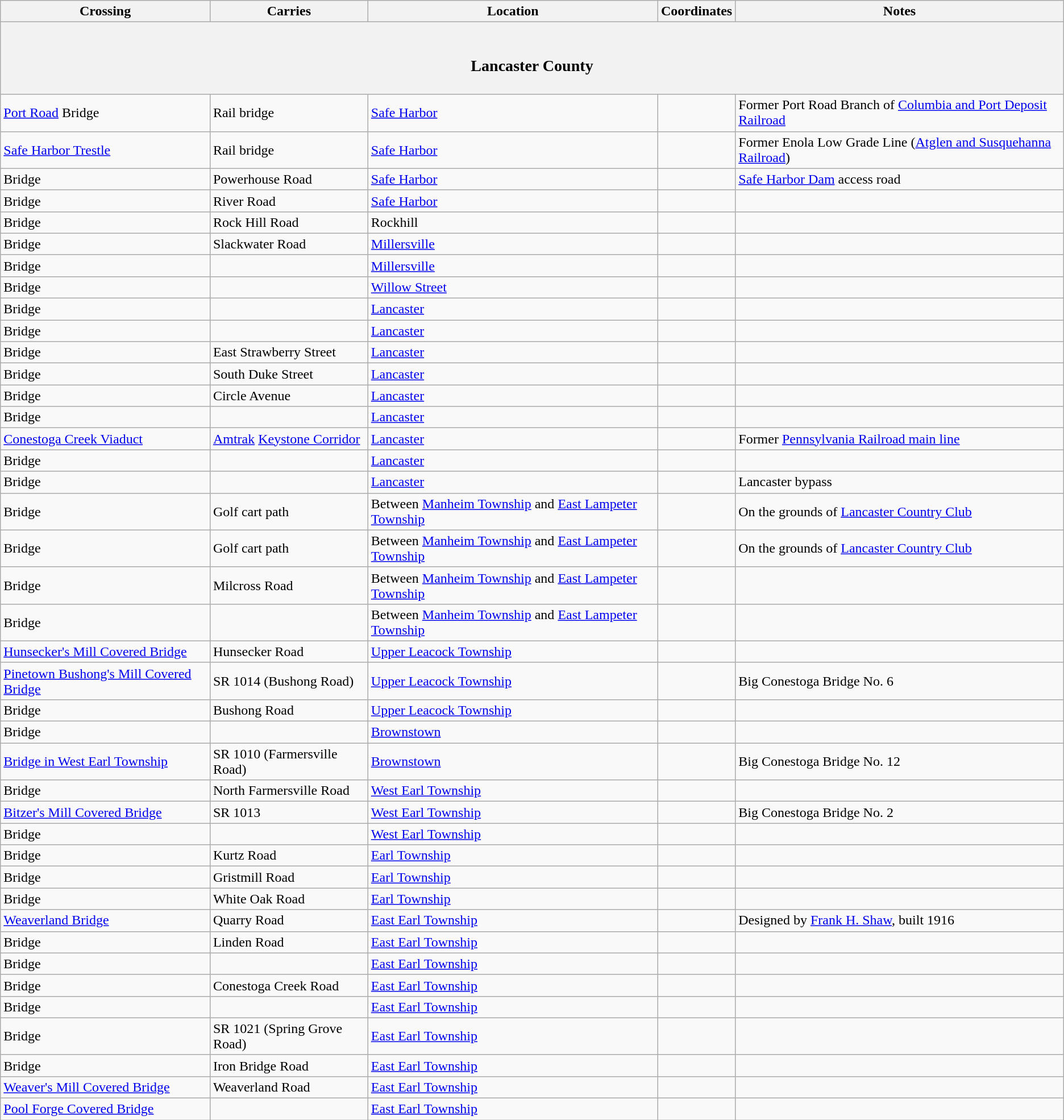<table class=wikitable>
<tr>
<th>Crossing</th>
<th>Carries</th>
<th>Location</th>
<th>Coordinates</th>
<th>Notes</th>
</tr>
<tr>
<th colspan=5><br><h3>Lancaster County</h3></th>
</tr>
<tr>
<td><a href='#'>Port Road</a> Bridge</td>
<td>Rail bridge</td>
<td><a href='#'>Safe Harbor</a></td>
<td></td>
<td>Former Port Road Branch of <a href='#'>Columbia and Port Deposit Railroad</a></td>
</tr>
<tr>
<td><a href='#'>Safe Harbor Trestle</a></td>
<td>Rail bridge</td>
<td><a href='#'>Safe Harbor</a></td>
<td></td>
<td>Former Enola Low Grade Line (<a href='#'>Atglen and Susquehanna Railroad</a>)</td>
</tr>
<tr>
<td>Bridge</td>
<td>Powerhouse Road</td>
<td><a href='#'>Safe Harbor</a></td>
<td></td>
<td><a href='#'>Safe Harbor Dam</a> access road</td>
</tr>
<tr>
<td>Bridge</td>
<td>River Road</td>
<td><a href='#'>Safe Harbor</a></td>
<td></td>
<td></td>
</tr>
<tr>
<td>Bridge</td>
<td>Rock Hill Road</td>
<td>Rockhill</td>
<td></td>
<td></td>
</tr>
<tr>
<td>Bridge</td>
<td>Slackwater Road</td>
<td><a href='#'>Millersville</a></td>
<td></td>
<td></td>
</tr>
<tr>
<td>Bridge</td>
<td></td>
<td><a href='#'>Millersville</a></td>
<td></td>
<td></td>
</tr>
<tr>
<td>Bridge</td>
<td></td>
<td><a href='#'>Willow Street</a></td>
<td></td>
<td></td>
</tr>
<tr>
<td>Bridge</td>
<td></td>
<td><a href='#'>Lancaster</a></td>
<td></td>
<td></td>
</tr>
<tr>
<td>Bridge</td>
<td></td>
<td><a href='#'>Lancaster</a></td>
<td></td>
<td></td>
</tr>
<tr>
<td>Bridge</td>
<td>East Strawberry Street</td>
<td><a href='#'>Lancaster</a></td>
<td></td>
<td></td>
</tr>
<tr>
<td>Bridge</td>
<td>South Duke Street</td>
<td><a href='#'>Lancaster</a></td>
<td></td>
<td></td>
</tr>
<tr>
<td>Bridge</td>
<td>Circle Avenue</td>
<td><a href='#'>Lancaster</a></td>
<td></td>
<td></td>
</tr>
<tr>
<td>Bridge</td>
<td></td>
<td><a href='#'>Lancaster</a></td>
<td></td>
<td></td>
</tr>
<tr>
<td><a href='#'>Conestoga Creek Viaduct</a></td>
<td><a href='#'>Amtrak</a> <a href='#'>Keystone Corridor</a></td>
<td><a href='#'>Lancaster</a></td>
<td></td>
<td>Former <a href='#'>Pennsylvania Railroad main line</a></td>
</tr>
<tr>
<td>Bridge</td>
<td></td>
<td><a href='#'>Lancaster</a></td>
<td></td>
<td></td>
</tr>
<tr>
<td>Bridge</td>
<td></td>
<td><a href='#'>Lancaster</a></td>
<td></td>
<td>Lancaster bypass</td>
</tr>
<tr>
<td>Bridge</td>
<td>Golf cart path</td>
<td>Between <a href='#'>Manheim Township</a> and <a href='#'>East Lampeter Township</a></td>
<td></td>
<td>On the grounds of <a href='#'>Lancaster Country Club</a></td>
</tr>
<tr>
<td>Bridge</td>
<td>Golf cart path</td>
<td>Between <a href='#'>Manheim Township</a> and <a href='#'>East Lampeter Township</a></td>
<td></td>
<td>On the grounds of <a href='#'>Lancaster Country Club</a></td>
</tr>
<tr>
<td>Bridge</td>
<td>Milcross Road</td>
<td>Between <a href='#'>Manheim Township</a> and <a href='#'>East Lampeter Township</a></td>
<td></td>
<td></td>
</tr>
<tr>
<td>Bridge</td>
<td></td>
<td>Between <a href='#'>Manheim Township</a> and <a href='#'>East Lampeter Township</a></td>
<td></td>
<td></td>
</tr>
<tr>
<td><a href='#'>Hunsecker's Mill Covered Bridge</a></td>
<td>Hunsecker Road</td>
<td><a href='#'>Upper Leacock Township</a></td>
<td></td>
<td></td>
</tr>
<tr>
<td><a href='#'>Pinetown Bushong's Mill Covered Bridge</a></td>
<td>SR 1014 (Bushong Road)</td>
<td><a href='#'>Upper Leacock Township</a></td>
<td></td>
<td>Big Conestoga Bridge No. 6</td>
</tr>
<tr>
<td>Bridge</td>
<td>Bushong Road</td>
<td><a href='#'>Upper Leacock Township</a></td>
<td></td>
<td></td>
</tr>
<tr>
<td>Bridge</td>
<td></td>
<td><a href='#'>Brownstown</a></td>
<td></td>
<td></td>
</tr>
<tr>
<td><a href='#'>Bridge in West Earl Township</a></td>
<td>SR 1010 (Farmersville Road)</td>
<td><a href='#'>Brownstown</a></td>
<td></td>
<td>Big Conestoga Bridge No. 12</td>
</tr>
<tr>
<td>Bridge</td>
<td>North Farmersville Road</td>
<td><a href='#'>West Earl Township</a></td>
<td></td>
<td></td>
</tr>
<tr>
<td><a href='#'>Bitzer's Mill Covered Bridge</a></td>
<td>SR 1013</td>
<td><a href='#'>West Earl Township</a></td>
<td></td>
<td>Big Conestoga Bridge No. 2</td>
</tr>
<tr>
<td>Bridge</td>
<td></td>
<td><a href='#'>West Earl Township</a></td>
<td></td>
<td></td>
</tr>
<tr>
<td>Bridge</td>
<td>Kurtz Road</td>
<td><a href='#'>Earl Township</a></td>
<td></td>
<td></td>
</tr>
<tr>
<td>Bridge</td>
<td>Gristmill Road</td>
<td><a href='#'>Earl Township</a></td>
<td></td>
<td></td>
</tr>
<tr>
<td>Bridge</td>
<td>White Oak Road</td>
<td><a href='#'>Earl Township</a></td>
<td></td>
<td></td>
</tr>
<tr>
<td><a href='#'>Weaverland Bridge</a></td>
<td>Quarry Road</td>
<td><a href='#'>East Earl Township</a></td>
<td></td>
<td>Designed by <a href='#'>Frank H. Shaw</a>, built 1916</td>
</tr>
<tr>
<td>Bridge</td>
<td>Linden Road</td>
<td><a href='#'>East Earl Township</a></td>
<td></td>
<td></td>
</tr>
<tr>
<td>Bridge</td>
<td></td>
<td><a href='#'>East Earl Township</a></td>
<td></td>
<td></td>
</tr>
<tr>
<td>Bridge</td>
<td>Conestoga Creek Road</td>
<td><a href='#'>East Earl Township</a></td>
<td></td>
<td></td>
</tr>
<tr>
<td>Bridge</td>
<td></td>
<td><a href='#'>East Earl Township</a></td>
<td></td>
<td></td>
</tr>
<tr>
<td>Bridge</td>
<td>SR 1021 (Spring Grove Road)</td>
<td><a href='#'>East Earl Township</a></td>
<td></td>
<td></td>
</tr>
<tr>
<td>Bridge</td>
<td>Iron Bridge Road</td>
<td><a href='#'>East Earl Township</a></td>
<td></td>
<td></td>
</tr>
<tr>
<td><a href='#'>Weaver's Mill Covered Bridge</a></td>
<td>Weaverland Road</td>
<td><a href='#'>East Earl Township</a></td>
<td></td>
<td></td>
</tr>
<tr>
<td><a href='#'>Pool Forge Covered Bridge</a></td>
<td></td>
<td><a href='#'>East Earl Township</a></td>
<td></td>
<td></td>
</tr>
</table>
